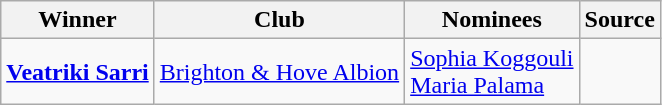<table class="wikitable" style="margin-right: 0;">
<tr text-align:center;">
<th>Winner</th>
<th>Club</th>
<th>Nominees</th>
<th>Source</th>
</tr>
<tr>
<td><strong><a href='#'>Veatriki Sarri</a></strong></td>
<td> <a href='#'>Brighton & Hove Albion</a></td>
<td><a href='#'>Sophia Koggouli</a><br><a href='#'>Maria Palama</a></td>
<td></td>
</tr>
</table>
